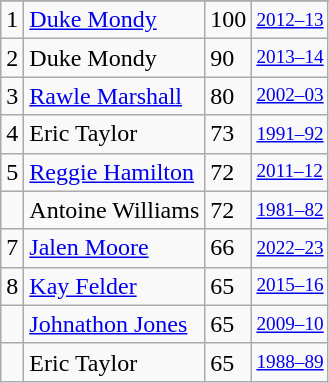<table class="wikitable">
<tr>
</tr>
<tr>
<td>1</td>
<td><a href='#'>Duke Mondy</a></td>
<td>100</td>
<td style="font-size:80%;"><a href='#'>2012–13</a></td>
</tr>
<tr>
<td>2</td>
<td>Duke Mondy</td>
<td>90</td>
<td style="font-size:80%;"><a href='#'>2013–14</a></td>
</tr>
<tr>
<td>3</td>
<td><a href='#'>Rawle Marshall</a></td>
<td>80</td>
<td style="font-size:80%;"><a href='#'>2002–03</a></td>
</tr>
<tr>
<td>4</td>
<td>Eric Taylor</td>
<td>73</td>
<td style="font-size:80%;"><a href='#'>1991–92</a></td>
</tr>
<tr>
<td>5</td>
<td><a href='#'>Reggie Hamilton</a></td>
<td>72</td>
<td style="font-size:80%;"><a href='#'>2011–12</a></td>
</tr>
<tr>
<td></td>
<td>Antoine Williams</td>
<td>72</td>
<td style="font-size:80%;"><a href='#'>1981–82</a></td>
</tr>
<tr>
<td>7</td>
<td><a href='#'>Jalen Moore</a></td>
<td>66</td>
<td style="font-size:80%;"><a href='#'>2022–23</a></td>
</tr>
<tr>
<td>8</td>
<td><a href='#'>Kay Felder</a></td>
<td>65</td>
<td style="font-size:80%;"><a href='#'>2015–16</a></td>
</tr>
<tr>
<td></td>
<td><a href='#'>Johnathon Jones</a></td>
<td>65</td>
<td style="font-size:80%;"><a href='#'>2009–10</a></td>
</tr>
<tr>
<td></td>
<td>Eric Taylor</td>
<td>65</td>
<td style="font-size:80%;"><a href='#'>1988–89</a></td>
</tr>
</table>
